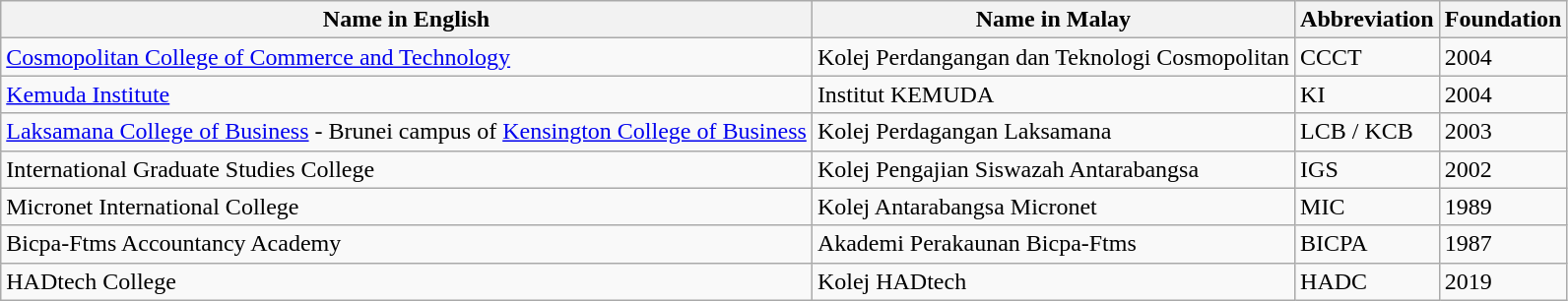<table class="wikitable">
<tr>
<th>Name in English</th>
<th>Name in Malay</th>
<th>Abbreviation</th>
<th>Foundation</th>
</tr>
<tr>
<td><a href='#'>Cosmopolitan College of Commerce and Technology</a></td>
<td>Kolej Perdangangan dan Teknologi Cosmopolitan</td>
<td>CCCT</td>
<td>2004</td>
</tr>
<tr>
<td><a href='#'>Kemuda Institute</a></td>
<td>Institut KEMUDA</td>
<td>KI</td>
<td>2004</td>
</tr>
<tr>
<td><a href='#'>Laksamana College of Business</a> - Brunei campus of <a href='#'>Kensington College of Business</a></td>
<td>Kolej Perdagangan Laksamana</td>
<td>LCB / KCB</td>
<td>2003</td>
</tr>
<tr>
<td>International Graduate Studies College</td>
<td>Kolej Pengajian Siswazah Antarabangsa</td>
<td>IGS</td>
<td>2002</td>
</tr>
<tr>
<td>Micronet International College</td>
<td>Kolej Antarabangsa Micronet</td>
<td>MIC</td>
<td>1989</td>
</tr>
<tr>
<td>Bicpa-Ftms Accountancy Academy</td>
<td>Akademi Perakaunan Bicpa-Ftms</td>
<td>BICPA</td>
<td>1987</td>
</tr>
<tr>
<td>HADtech College</td>
<td>Kolej HADtech</td>
<td>HADC</td>
<td>2019</td>
</tr>
</table>
